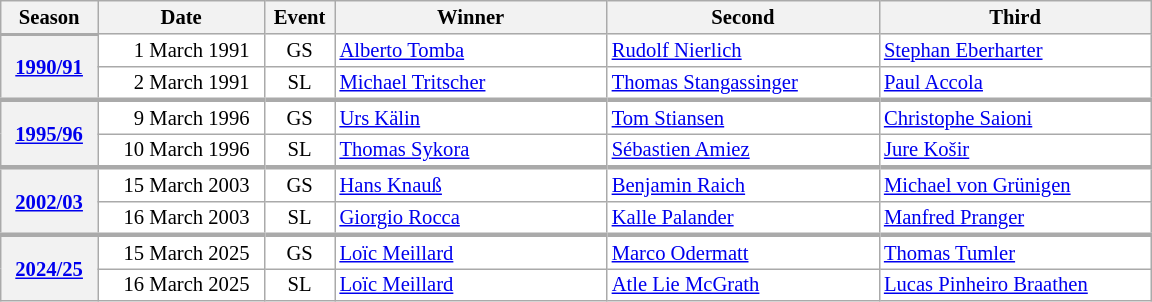<table class="wikitable plainrowheaders" style="background:#fff; font-size:86%; line-height:15px; border:grey solid 1px; border-collapse:collapse;">
<tr>
<th width=58>Season</th>
<th width=105>Date</th>
<th width=40>Event</th>
<th width=175>Winner</th>
<th width=175>Second</th>
<th width=175>Third</th>
</tr>
<tr>
<th rowspan=2 style="border-top-width:2px"><a href='#'>1990/91</a></th>
<td align=right>1 March 1991  </td>
<td align=center>GS</td>
<td> <a href='#'>Alberto Tomba</a></td>
<td> <a href='#'>Rudolf Nierlich</a></td>
<td> <a href='#'>Stephan Eberharter</a></td>
</tr>
<tr>
<td align=right>2 March 1991  </td>
<td align=center>SL</td>
<td> <a href='#'>Michael Tritscher</a></td>
<td> <a href='#'>Thomas Stangassinger</a></td>
<td> <a href='#'>Paul Accola</a></td>
</tr>
<tr>
<th rowspan=2 style="border-top-width:3px"><a href='#'>1995/96</a></th>
<td style="border-top-width:3px" align=right>9 March 1996  </td>
<td style="border-top-width:3px" align=center>GS</td>
<td style="border-top-width:3px"> <a href='#'>Urs Kälin</a></td>
<td style="border-top-width:3px"> <a href='#'>Tom Stiansen</a></td>
<td style="border-top-width:3px"> <a href='#'>Christophe Saioni</a></td>
</tr>
<tr>
<td align=right>10 March 1996  </td>
<td align=center>SL</td>
<td> <a href='#'>Thomas Sykora</a></td>
<td> <a href='#'>Sébastien Amiez</a></td>
<td> <a href='#'>Jure Košir</a></td>
</tr>
<tr>
<th rowspan=2 style="border-top-width:3px"><a href='#'>2002/03</a></th>
<td style="border-top-width:3px" align=right>15 March 2003  </td>
<td style="border-top-width:3px" align=center>GS</td>
<td style="border-top-width:3px"> <a href='#'>Hans Knauß</a></td>
<td style="border-top-width:3px"> <a href='#'>Benjamin Raich</a></td>
<td style="border-top-width:3px"> <a href='#'>Michael von Grünigen</a></td>
</tr>
<tr>
<td align=right>16 March 2003  </td>
<td align=center>SL</td>
<td> <a href='#'>Giorgio Rocca</a></td>
<td> <a href='#'>Kalle Palander</a></td>
<td> <a href='#'>Manfred Pranger</a></td>
</tr>
<tr>
<th rowspan=2 style="border-top-width:3px"><a href='#'>2024/25</a></th>
<td style="border-top-width:3px" align=right>15 March 2025  </td>
<td style="border-top-width:3px" align=center>GS</td>
<td style="border-top-width:3px"> <a href='#'>Loïc Meillard</a></td>
<td style="border-top-width:3px"> <a href='#'>Marco Odermatt</a></td>
<td style="border-top-width:3px"> <a href='#'>Thomas Tumler</a></td>
</tr>
<tr>
<td align=right>16 March 2025  </td>
<td align=center>SL</td>
<td> <a href='#'>Loïc Meillard</a></td>
<td> <a href='#'>Atle Lie McGrath</a></td>
<td> <a href='#'>Lucas Pinheiro Braathen</a></td>
</tr>
</table>
